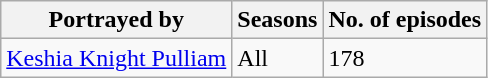<table class="wikitable" style="text-align:justify;">
<tr>
<th>Portrayed by</th>
<th>Seasons</th>
<th>No. of episodes</th>
</tr>
<tr>
<td><a href='#'>Keshia Knight Pulliam</a></td>
<td>All</td>
<td>178</td>
</tr>
</table>
